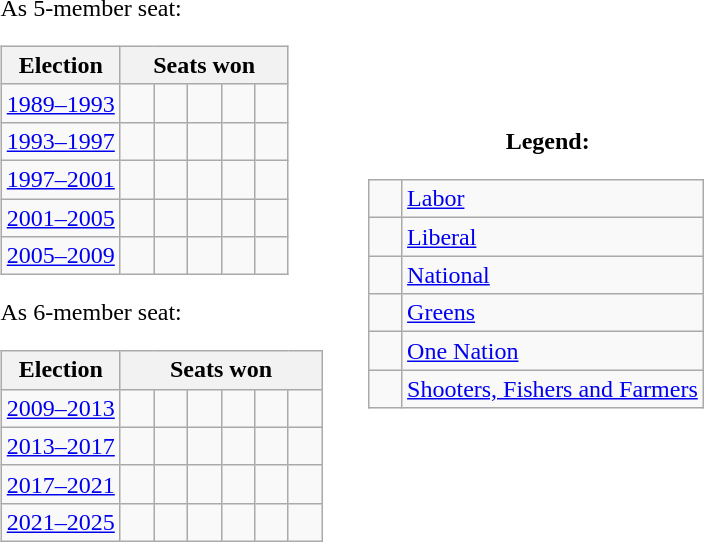<table border="0">
<tr>
<td><br>As 5-member seat:<table class="wikitable">
<tr>
<th>Election</th>
<th colspan=7>Seats won</th>
</tr>
<tr>
<td><a href='#'>1989–1993</a></td>
<td width=15 > </td>
<td width=15 > </td>
<td width=15 > </td>
<td width=15 > </td>
<td width=15 > </td>
</tr>
<tr>
<td><a href='#'>1993–1997</a></td>
<td width=15 > </td>
<td width=15 > </td>
<td width=15 > </td>
<td width=15 > </td>
<td width=15 > </td>
</tr>
<tr>
<td><a href='#'>1997–2001</a></td>
<td width=15 > </td>
<td width=15 > </td>
<td width=15 > </td>
<td width=15 > </td>
<td width=15 > </td>
</tr>
<tr>
<td><a href='#'>2001–2005</a></td>
<td width=15 > </td>
<td width=15 > </td>
<td width=15 > </td>
<td width=15 > </td>
<td width=15 > </td>
</tr>
<tr>
<td><a href='#'>2005–2009</a></td>
<td width=15 > </td>
<td width=15 > </td>
<td width=15 > </td>
<td width=15 > </td>
<td width=15 > </td>
</tr>
</table>
As 6-member seat:<table class="wikitable">
<tr>
<th>Election</th>
<th colspan=6>Seats won</th>
</tr>
<tr>
<td><a href='#'>2009–2013</a></td>
<td width=15 > </td>
<td width=15 > </td>
<td width=15 > </td>
<td width=15 > </td>
<td width=15 > </td>
<td width=15 > </td>
</tr>
<tr>
<td><a href='#'>2013–2017</a></td>
<td width=15 > </td>
<td width=15 > </td>
<td width=15 > </td>
<td width=15 > </td>
<td width=15 > </td>
<td width=15 > </td>
</tr>
<tr>
<td><a href='#'>2017–2021</a></td>
<td width=15 > </td>
<td width=15 > </td>
<td width=15 > </td>
<td width=15 > </td>
<td width=15 > </td>
<td width=15 > </td>
</tr>
<tr>
<td><a href='#'>2021–2025</a></td>
<td width=15 > </td>
<td width=15 > </td>
<td width=15 > </td>
<td width=15 > </td>
<td width=15 > </td>
<td width=15 > </td>
</tr>
</table>
</td>
<td align=center width=50%><br><strong>Legend:</strong><table class="wikitable">
<tr>
<td width=15 > </td>
<td><a href='#'>Labor</a></td>
</tr>
<tr>
<td width=15 > </td>
<td><a href='#'>Liberal</a></td>
</tr>
<tr>
<td width=15 > </td>
<td><a href='#'>National</a></td>
</tr>
<tr>
<td width=15 > </td>
<td><a href='#'>Greens</a></td>
</tr>
<tr>
<td width=15 > </td>
<td><a href='#'>One Nation</a></td>
</tr>
<tr>
<td width=15 > </td>
<td><a href='#'>Shooters, Fishers and Farmers</a></td>
</tr>
</table>
</td>
</tr>
</table>
